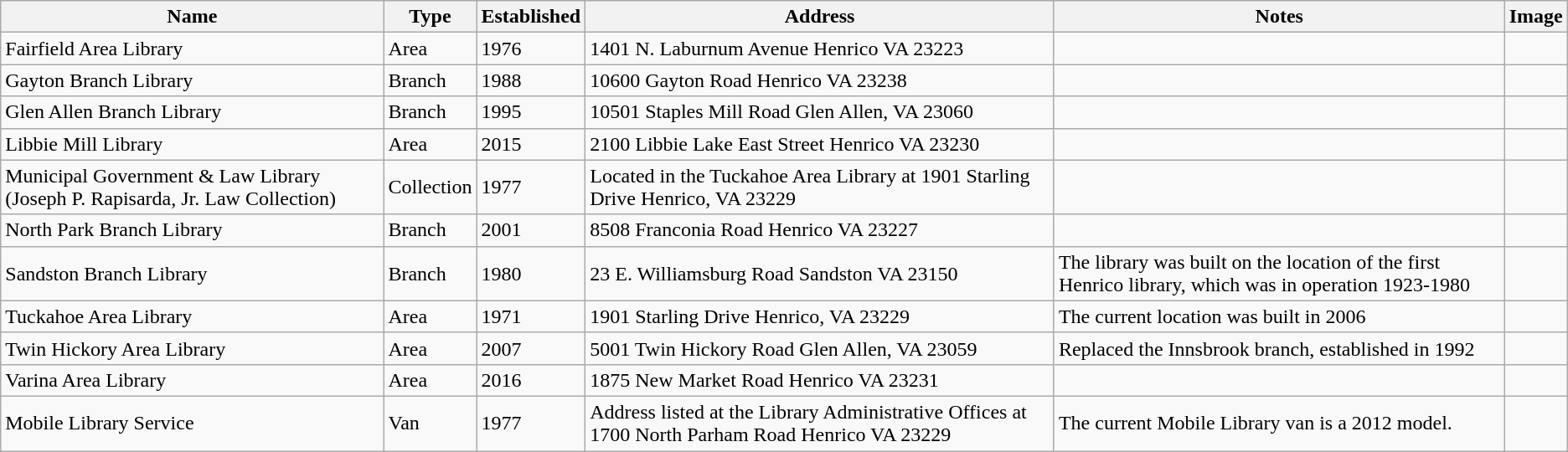<table class="wikitable sortable">
<tr>
<th>Name</th>
<th>Type</th>
<th>Established</th>
<th>Address</th>
<th>Notes</th>
<th>Image</th>
</tr>
<tr>
<td>Fairfield Area Library</td>
<td>Area</td>
<td>1976</td>
<td>1401 N. Laburnum Avenue Henrico VA 23223</td>
<td></td>
<td></td>
</tr>
<tr>
<td>Gayton Branch Library</td>
<td>Branch</td>
<td>1988</td>
<td>10600 Gayton Road Henrico VA 23238</td>
<td></td>
<td></td>
</tr>
<tr>
<td>Glen Allen Branch Library</td>
<td>Branch</td>
<td>1995</td>
<td>10501 Staples Mill Road Glen Allen, VA 23060</td>
<td></td>
<td></td>
</tr>
<tr>
<td>Libbie Mill Library</td>
<td>Area</td>
<td>2015</td>
<td>2100 Libbie Lake East Street Henrico VA 23230</td>
<td></td>
<td></td>
</tr>
<tr>
<td>Municipal Government & Law Library (Joseph P. Rapisarda, Jr. Law Collection)</td>
<td>Collection</td>
<td>1977</td>
<td>Located in the Tuckahoe Area Library at 1901 Starling Drive Henrico, VA 23229</td>
<td></td>
<td></td>
</tr>
<tr>
<td>North Park Branch Library</td>
<td>Branch</td>
<td>2001 </td>
<td>8508 Franconia Road Henrico VA 23227</td>
<td></td>
<td></td>
</tr>
<tr>
<td>Sandston Branch Library</td>
<td>Branch</td>
<td>1980</td>
<td>23 E. Williamsburg Road Sandston VA 23150</td>
<td>The library was built on the location of the first Henrico library, which was in operation 1923-1980</td>
<td></td>
</tr>
<tr>
<td>Tuckahoe Area Library</td>
<td>Area</td>
<td>1971</td>
<td>1901 Starling Drive Henrico, VA 23229</td>
<td>The current location was built in 2006</td>
<td></td>
</tr>
<tr>
<td>Twin Hickory Area Library</td>
<td>Area</td>
<td>2007</td>
<td>5001 Twin Hickory Road Glen Allen, VA 23059</td>
<td>Replaced the Innsbrook branch, established in 1992</td>
<td></td>
</tr>
<tr>
<td>Varina Area Library</td>
<td>Area</td>
<td>2016</td>
<td>1875 New Market Road Henrico VA 23231</td>
<td></td>
<td></td>
</tr>
<tr>
<td>Mobile Library Service</td>
<td>Van</td>
<td>1977</td>
<td>Address listed at the Library Administrative Offices at 1700 North Parham Road Henrico VA 23229</td>
<td>The current Mobile Library van is a 2012 model.</td>
<td></td>
</tr>
</table>
